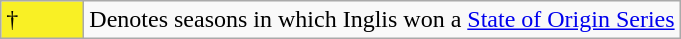<table class="wikitable">
<tr>
<td style="background:#f9f025; width:3em;">†</td>
<td>Denotes seasons in which Inglis won a <a href='#'>State of Origin Series</a></td>
</tr>
</table>
